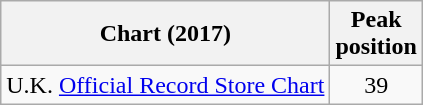<table class="wikitable">
<tr>
<th>Chart (2017)</th>
<th>Peak<br>position</th>
</tr>
<tr>
<td>U.K. <a href='#'>Official Record Store Chart</a></td>
<td align=center>39</td>
</tr>
</table>
